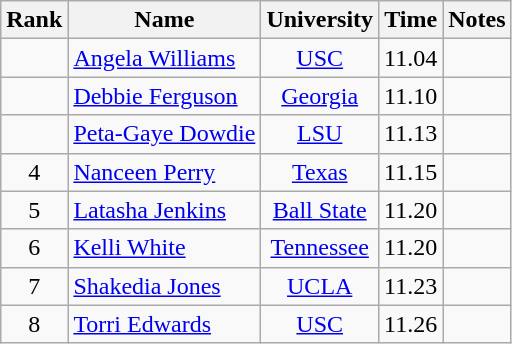<table class="wikitable sortable" style="text-align:center">
<tr>
<th>Rank</th>
<th>Name</th>
<th>University</th>
<th>Time</th>
<th>Notes</th>
</tr>
<tr>
<td></td>
<td align=left><a href='#'>Angela Williams</a></td>
<td><a href='#'>USC</a></td>
<td>11.04</td>
<td></td>
</tr>
<tr>
<td></td>
<td align=left><a href='#'>Debbie Ferguson</a> </td>
<td><a href='#'>Georgia</a></td>
<td>11.10</td>
<td></td>
</tr>
<tr>
<td></td>
<td align=left><a href='#'>Peta-Gaye Dowdie</a> </td>
<td><a href='#'>LSU</a></td>
<td>11.13</td>
<td></td>
</tr>
<tr>
<td>4</td>
<td align=left><a href='#'>Nanceen Perry</a></td>
<td><a href='#'>Texas</a></td>
<td>11.15</td>
<td></td>
</tr>
<tr>
<td>5</td>
<td align=left><a href='#'>Latasha Jenkins</a></td>
<td><a href='#'>Ball State</a></td>
<td>11.20</td>
<td></td>
</tr>
<tr>
<td>6</td>
<td align=left><a href='#'>Kelli White</a></td>
<td><a href='#'>Tennessee</a></td>
<td>11.20</td>
<td></td>
</tr>
<tr>
<td>7</td>
<td align=left><a href='#'>Shakedia Jones</a></td>
<td><a href='#'>UCLA</a></td>
<td>11.23</td>
<td></td>
</tr>
<tr>
<td>8</td>
<td align=left><a href='#'>Torri Edwards</a></td>
<td><a href='#'>USC</a></td>
<td>11.26</td>
<td></td>
</tr>
</table>
